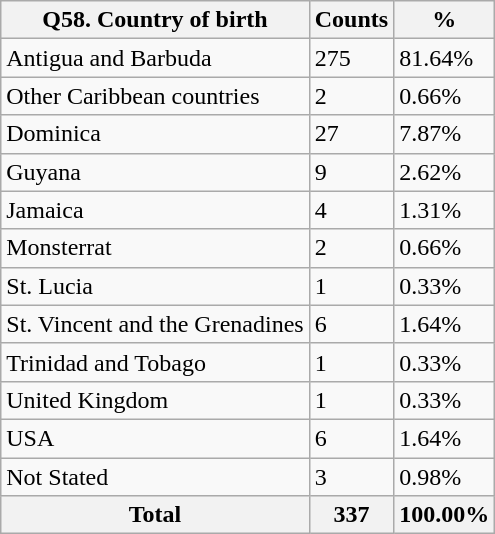<table class="wikitable sortable mw-collapsible mw-collapsed">
<tr>
<th>Q58. Country of birth</th>
<th>Counts</th>
<th>%</th>
</tr>
<tr>
<td>Antigua and Barbuda</td>
<td>275</td>
<td>81.64%</td>
</tr>
<tr>
<td>Other Caribbean countries</td>
<td>2</td>
<td>0.66%</td>
</tr>
<tr>
<td>Dominica</td>
<td>27</td>
<td>7.87%</td>
</tr>
<tr>
<td>Guyana</td>
<td>9</td>
<td>2.62%</td>
</tr>
<tr>
<td>Jamaica</td>
<td>4</td>
<td>1.31%</td>
</tr>
<tr>
<td>Monsterrat</td>
<td>2</td>
<td>0.66%</td>
</tr>
<tr>
<td>St. Lucia</td>
<td>1</td>
<td>0.33%</td>
</tr>
<tr>
<td>St. Vincent and the Grenadines</td>
<td>6</td>
<td>1.64%</td>
</tr>
<tr>
<td>Trinidad and Tobago</td>
<td>1</td>
<td>0.33%</td>
</tr>
<tr>
<td>United Kingdom</td>
<td>1</td>
<td>0.33%</td>
</tr>
<tr>
<td>USA</td>
<td>6</td>
<td>1.64%</td>
</tr>
<tr>
<td>Not Stated</td>
<td>3</td>
<td>0.98%</td>
</tr>
<tr>
<th>Total</th>
<th>337</th>
<th>100.00%</th>
</tr>
</table>
